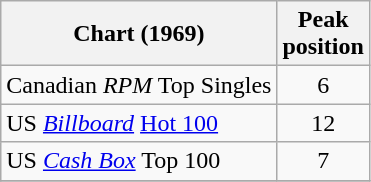<table class="wikitable sortable">
<tr>
<th>Chart (1969)</th>
<th>Peak<br>position</th>
</tr>
<tr>
<td>Canadian <em>RPM</em> Top Singles</td>
<td style="text-align:center;">6</td>
</tr>
<tr>
<td>US <em><a href='#'>Billboard</a></em> <a href='#'>Hot 100</a></td>
<td style="text-align:center;">12</td>
</tr>
<tr>
<td>US <em><a href='#'>Cash Box</a></em> Top 100</td>
<td style="text-align:center;">7</td>
</tr>
<tr>
</tr>
</table>
